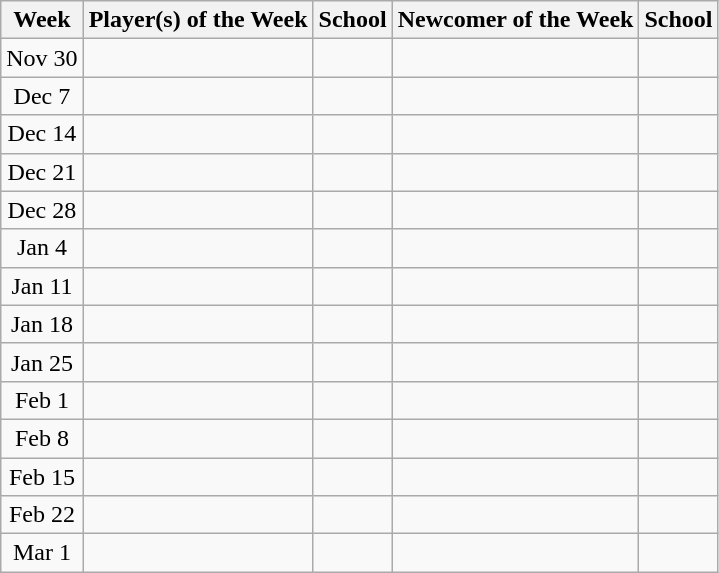<table class=wikitable style="text-align:center">
<tr>
<th>Week</th>
<th>Player(s) of the Week</th>
<th>School</th>
<th>Newcomer of the Week</th>
<th>School</th>
</tr>
<tr>
<td>Nov 30</td>
<td></td>
<td></td>
<td></td>
<td></td>
</tr>
<tr>
<td>Dec 7</td>
<td></td>
<td></td>
<td></td>
<td></td>
</tr>
<tr>
<td>Dec 14</td>
<td></td>
<td></td>
<td></td>
<td></td>
</tr>
<tr>
<td>Dec 21</td>
<td></td>
<td></td>
<td></td>
<td></td>
</tr>
<tr>
<td>Dec 28</td>
<td></td>
<td></td>
<td></td>
<td></td>
</tr>
<tr>
<td>Jan 4</td>
<td></td>
<td></td>
<td></td>
<td></td>
</tr>
<tr>
<td>Jan 11</td>
<td></td>
<td></td>
<td></td>
<td></td>
</tr>
<tr>
<td>Jan 18</td>
<td></td>
<td></td>
<td></td>
<td></td>
</tr>
<tr>
<td>Jan 25</td>
<td></td>
<td></td>
<td></td>
<td></td>
</tr>
<tr>
<td>Feb 1</td>
<td></td>
<td></td>
<td></td>
<td></td>
</tr>
<tr>
<td>Feb 8</td>
<td></td>
<td></td>
<td></td>
<td></td>
</tr>
<tr>
<td>Feb 15</td>
<td></td>
<td></td>
<td></td>
<td></td>
</tr>
<tr>
<td>Feb 22</td>
<td></td>
<td></td>
<td></td>
<td></td>
</tr>
<tr>
<td>Mar 1</td>
<td></td>
<td></td>
<td></td>
<td></td>
</tr>
</table>
